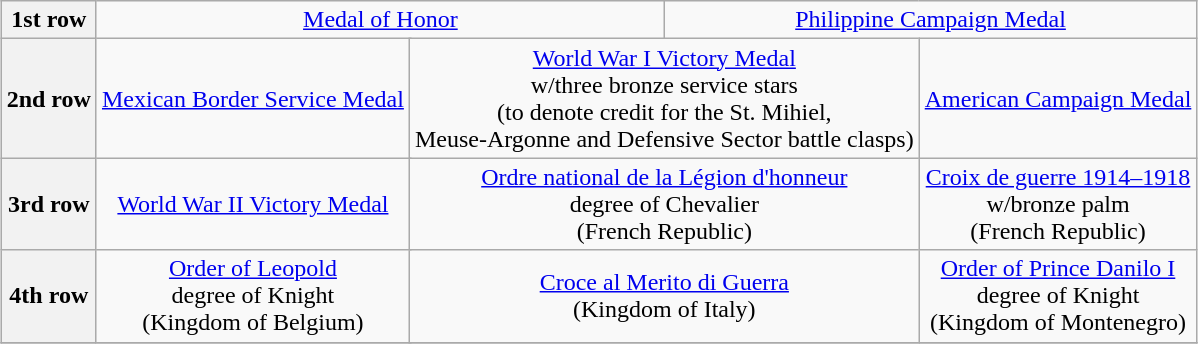<table class="wikitable" style="margin:1em auto; text-align:center;">
<tr>
<th>1st row</th>
<td colspan="4.5" style="text-align:center;"><a href='#'>Medal of Honor</a></td>
<td colspan="4.5" style="text-align:center;"><a href='#'>Philippine Campaign Medal</a></td>
</tr>
<tr>
<th>2nd row</th>
<td colspan="3"><a href='#'>Mexican Border Service Medal</a></td>
<td colspan="3"><a href='#'>World War I Victory Medal</a> <br>w/three bronze service stars <br>(to denote credit for the St. Mihiel, <br>Meuse-Argonne and Defensive Sector battle clasps)</td>
<td colspan="3"><a href='#'>American Campaign Medal</a></td>
</tr>
<tr>
<th>3rd row</th>
<td colspan="3"><a href='#'>World War II Victory Medal</a></td>
<td colspan="3"><a href='#'>Ordre national de la Légion d'honneur</a> <br>degree of Chevalier <br>(French Republic)</td>
<td colspan="3"><a href='#'>Croix de guerre 1914–1918</a> <br>w/bronze palm <br>(French Republic)</td>
</tr>
<tr>
<th>4th row</th>
<td colspan="3"><a href='#'>Order of Leopold</a> <br>degree of Knight <br>(Kingdom of Belgium)</td>
<td colspan="3"><a href='#'>Croce al Merito di Guerra</a> <br>(Kingdom of Italy)</td>
<td colspan="3"><a href='#'>Order of Prince Danilo I</a> <br>degree of Knight <br>(Kingdom of Montenegro)</td>
</tr>
<tr>
</tr>
</table>
